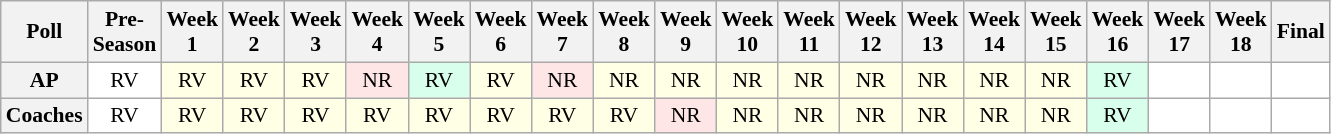<table class="wikitable" style="white-space:nowrap;font-size:90%">
<tr>
<th>Poll</th>
<th>Pre-<br>Season</th>
<th>Week<br>1</th>
<th>Week<br>2</th>
<th>Week<br>3</th>
<th>Week<br>4</th>
<th>Week<br>5</th>
<th>Week<br>6</th>
<th>Week<br>7</th>
<th>Week<br>8</th>
<th>Week<br>9</th>
<th>Week<br>10</th>
<th>Week<br>11</th>
<th>Week<br>12</th>
<th>Week<br>13</th>
<th>Week<br>14</th>
<th>Week<br>15</th>
<th>Week<br>16</th>
<th>Week<br>17</th>
<th>Week<br>18</th>
<th>Final</th>
</tr>
<tr style="text-align:center;">
<th>AP</th>
<td style="background:#FFF;">RV</td>
<td style="background:#FFFFE6;">RV</td>
<td style="background:#FFFFE6;">RV</td>
<td style="background:#FFFFE6;">RV</td>
<td style="background:#FFE6E6;">NR</td>
<td style="background:#D8FFEB;">RV</td>
<td style="background:#FFFFE6;">RV</td>
<td style="background:#FFE6E6;">NR</td>
<td style="background:#FFFFE6;">NR</td>
<td style="background:#FFFFE6;">NR</td>
<td style="background:#FFFFE6;">NR</td>
<td style="background:#FFFFE6;">NR</td>
<td style="background:#FFFFE6;">NR</td>
<td style="background:#FFFFE6;">NR</td>
<td style="background:#FFFFE6;">NR</td>
<td style="background:#FFFFE6;">NR</td>
<td style="background:#D8FFEB;">RV</td>
<td style="background:#FFF;"></td>
<td style="background:#FFF;"></td>
<td style="background:#FFF;"></td>
</tr>
<tr style="text-align:center;">
<th>Coaches</th>
<td style="background:#FFF;">RV</td>
<td style="background:#FFFFE6;">RV</td>
<td style="background:#FFFFE6;">RV</td>
<td style="background:#FFFFE6;">RV</td>
<td style="background:#FFFFE6;">RV</td>
<td style="background:#FFFFE6;">RV</td>
<td style="background:#FFFFE6;">RV</td>
<td style="background:#FFFFE6;">RV</td>
<td style="background:#FFFFE6;">RV</td>
<td style="background:#FFE6E6;">NR</td>
<td style="background:#FFFFE6;">NR</td>
<td style="background:#FFFFE6;">NR</td>
<td style="background:#FFFFE6;">NR</td>
<td style="background:#FFFFE6;">NR</td>
<td style="background:#FFFFE6;">NR</td>
<td style="background:#FFFFE6;">NR</td>
<td style="background:#D8FFEB;">RV</td>
<td style="background:#FFF;"></td>
<td style="background:#FFF;"></td>
<td style="background:#FFF;"></td>
</tr>
</table>
